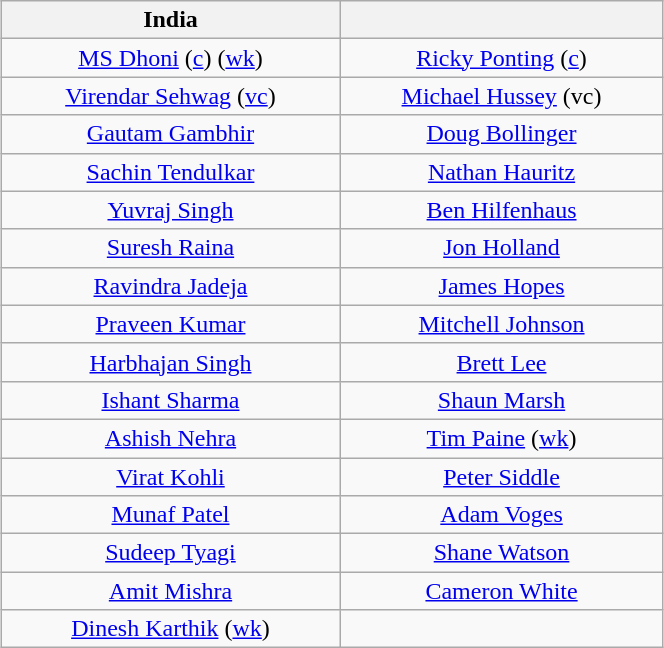<table class="wikitable" style="text-align:center; width:35%; margin:auto">
<tr>
<th> India</th>
<th></th>
</tr>
<tr>
<td><a href='#'>MS Dhoni</a> (<a href='#'>c</a>) (<a href='#'>wk</a>)</td>
<td><a href='#'>Ricky Ponting</a> (<a href='#'>c</a>)</td>
</tr>
<tr>
<td><a href='#'>Virendar Sehwag</a> (<a href='#'>vc</a>)</td>
<td><a href='#'>Michael Hussey</a> (vc)</td>
</tr>
<tr>
<td><a href='#'>Gautam Gambhir</a></td>
<td><a href='#'>Doug Bollinger</a></td>
</tr>
<tr>
<td><a href='#'>Sachin Tendulkar</a></td>
<td><a href='#'>Nathan Hauritz</a></td>
</tr>
<tr>
<td><a href='#'>Yuvraj Singh</a></td>
<td><a href='#'>Ben Hilfenhaus</a></td>
</tr>
<tr>
<td><a href='#'>Suresh Raina</a></td>
<td><a href='#'>Jon Holland</a></td>
</tr>
<tr>
<td><a href='#'>Ravindra Jadeja</a></td>
<td><a href='#'>James Hopes</a> </td>
</tr>
<tr>
<td><a href='#'>Praveen Kumar</a></td>
<td><a href='#'>Mitchell Johnson</a></td>
</tr>
<tr>
<td><a href='#'>Harbhajan Singh</a></td>
<td><a href='#'>Brett Lee</a> </td>
</tr>
<tr>
<td><a href='#'>Ishant Sharma</a></td>
<td><a href='#'>Shaun Marsh</a></td>
</tr>
<tr>
<td><a href='#'>Ashish Nehra</a></td>
<td><a href='#'>Tim Paine</a> (<a href='#'>wk</a>) </td>
</tr>
<tr>
<td><a href='#'>Virat Kohli</a></td>
<td><a href='#'>Peter Siddle</a></td>
</tr>
<tr>
<td><a href='#'>Munaf Patel</a></td>
<td><a href='#'>Adam Voges</a></td>
</tr>
<tr>
<td><a href='#'>Sudeep Tyagi</a></td>
<td><a href='#'>Shane Watson</a></td>
</tr>
<tr>
<td><a href='#'>Amit Mishra</a></td>
<td><a href='#'>Cameron White</a></td>
</tr>
<tr>
<td><a href='#'>Dinesh Karthik</a> (<a href='#'>wk</a>)</td>
<td></td>
</tr>
</table>
